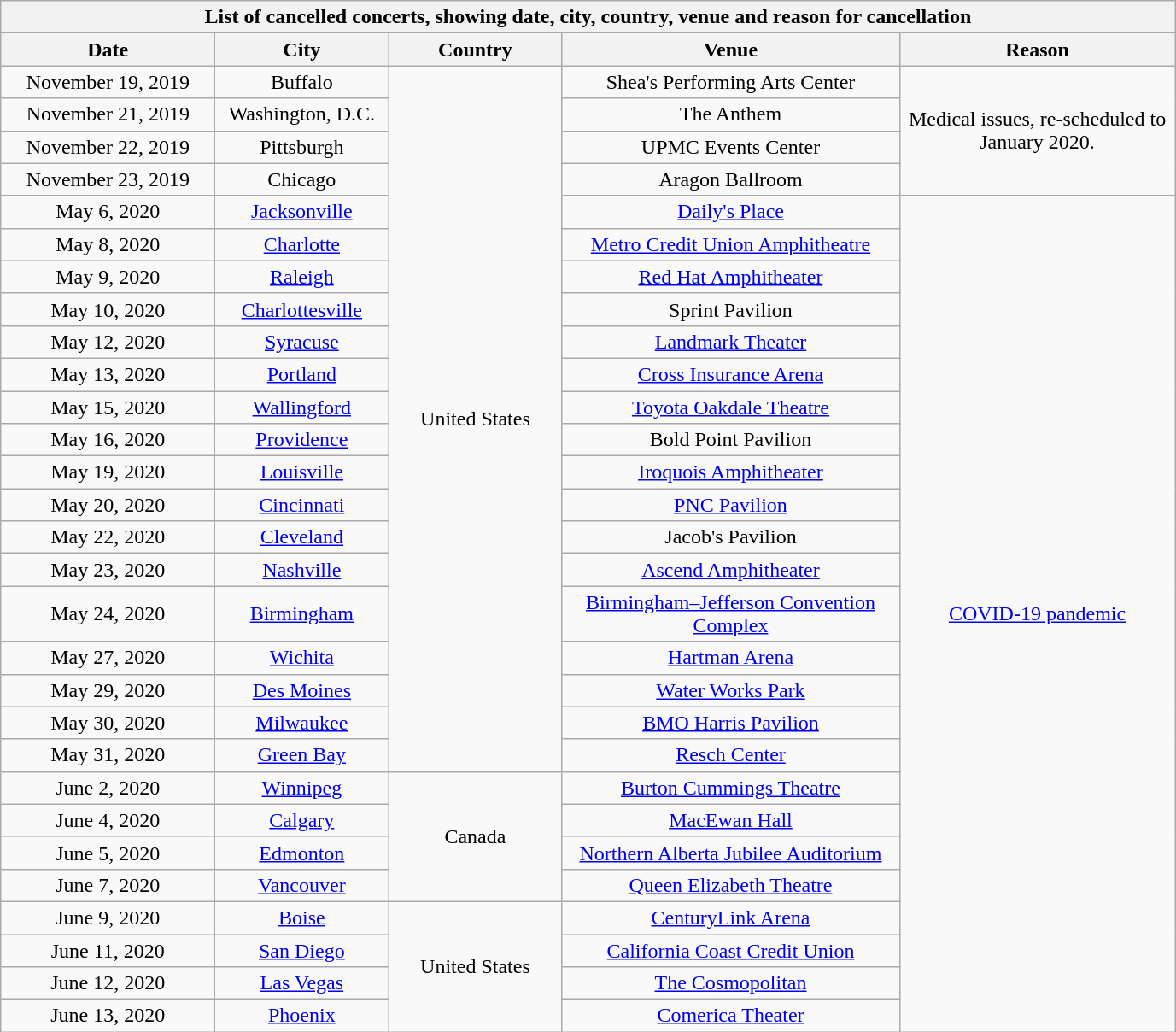<table class="wikitable" style="text-align:center;">
<tr>
<th colspan="7" width="815">List of cancelled concerts, showing date, city, country, venue and reason for cancellation</th>
</tr>
<tr>
<th scope="col" style="width:10em;">Date</th>
<th scope="col" style="width:8em;">City</th>
<th scope="col" style="width:8em;">Country</th>
<th scope="col" style="width:16em;">Venue</th>
<th scope="col" style="width:13em;">Reason</th>
</tr>
<tr>
<td>November 19, 2019</td>
<td>Buffalo</td>
<td rowspan="21">United States</td>
<td>Shea's Performing Arts Center</td>
<td rowspan="4">Medical issues, re-scheduled to January 2020.</td>
</tr>
<tr>
<td>November 21, 2019</td>
<td>Washington, D.C.</td>
<td>The Anthem</td>
</tr>
<tr>
<td>November 22, 2019</td>
<td>Pittsburgh</td>
<td>UPMC Events Center</td>
</tr>
<tr>
<td>November 23, 2019</td>
<td>Chicago</td>
<td>Aragon Ballroom</td>
</tr>
<tr>
<td>May 6, 2020</td>
<td><a href='#'>Jacksonville</a></td>
<td><a href='#'>Daily's Place</a></td>
<td rowspan="25"><a href='#'>COVID-19 pandemic</a></td>
</tr>
<tr>
<td>May 8, 2020</td>
<td><a href='#'>Charlotte</a></td>
<td><a href='#'>Metro Credit Union Amphitheatre</a></td>
</tr>
<tr>
<td>May 9, 2020</td>
<td><a href='#'>Raleigh</a></td>
<td><a href='#'>Red Hat Amphitheater</a></td>
</tr>
<tr>
<td>May 10, 2020</td>
<td><a href='#'>Charlottesville</a></td>
<td>Sprint Pavilion</td>
</tr>
<tr>
<td>May 12, 2020</td>
<td><a href='#'>Syracuse</a></td>
<td><a href='#'>Landmark Theater</a></td>
</tr>
<tr>
<td>May 13, 2020</td>
<td><a href='#'>Portland</a></td>
<td><a href='#'>Cross Insurance Arena</a></td>
</tr>
<tr>
<td>May 15, 2020</td>
<td><a href='#'>Wallingford</a></td>
<td><a href='#'>Toyota Oakdale Theatre</a></td>
</tr>
<tr>
<td>May 16, 2020</td>
<td><a href='#'>Providence</a></td>
<td>Bold Point Pavilion</td>
</tr>
<tr>
<td>May 19, 2020</td>
<td><a href='#'>Louisville</a></td>
<td><a href='#'>Iroquois Amphitheater</a></td>
</tr>
<tr>
<td>May 20, 2020</td>
<td><a href='#'>Cincinnati</a></td>
<td><a href='#'>PNC Pavilion</a></td>
</tr>
<tr>
<td>May 22, 2020</td>
<td><a href='#'>Cleveland</a></td>
<td>Jacob's Pavilion</td>
</tr>
<tr>
<td>May 23, 2020</td>
<td><a href='#'>Nashville</a></td>
<td><a href='#'>Ascend Amphitheater</a></td>
</tr>
<tr>
<td>May 24, 2020</td>
<td><a href='#'>Birmingham</a></td>
<td><a href='#'>Birmingham–Jefferson Convention Complex</a></td>
</tr>
<tr>
<td>May 27, 2020</td>
<td><a href='#'>Wichita</a></td>
<td><a href='#'>Hartman Arena</a></td>
</tr>
<tr>
<td>May 29, 2020</td>
<td><a href='#'>Des Moines</a></td>
<td><a href='#'>Water Works Park</a></td>
</tr>
<tr>
<td>May 30, 2020</td>
<td><a href='#'>Milwaukee</a></td>
<td><a href='#'>BMO Harris Pavilion</a></td>
</tr>
<tr>
<td>May 31, 2020</td>
<td><a href='#'>Green Bay</a></td>
<td><a href='#'>Resch Center</a></td>
</tr>
<tr>
<td>June 2, 2020</td>
<td><a href='#'>Winnipeg</a></td>
<td rowspan="4">Canada</td>
<td><a href='#'>Burton Cummings Theatre</a></td>
</tr>
<tr>
<td>June 4, 2020</td>
<td><a href='#'>Calgary</a></td>
<td><a href='#'>MacEwan Hall</a></td>
</tr>
<tr>
<td>June 5, 2020</td>
<td><a href='#'>Edmonton</a></td>
<td><a href='#'>Northern Alberta Jubilee Auditorium</a></td>
</tr>
<tr>
<td>June 7, 2020</td>
<td><a href='#'>Vancouver</a></td>
<td><a href='#'>Queen Elizabeth Theatre</a></td>
</tr>
<tr>
<td>June 9, 2020</td>
<td><a href='#'>Boise</a></td>
<td rowspan="4">United States</td>
<td><a href='#'>CenturyLink Arena</a></td>
</tr>
<tr>
<td>June 11, 2020</td>
<td><a href='#'>San Diego</a></td>
<td><a href='#'>California Coast Credit Union</a></td>
</tr>
<tr>
<td>June 12, 2020</td>
<td><a href='#'>Las Vegas</a></td>
<td><a href='#'>The Cosmopolitan</a></td>
</tr>
<tr>
<td>June 13, 2020</td>
<td><a href='#'>Phoenix</a></td>
<td><a href='#'>Comerica Theater</a></td>
</tr>
</table>
